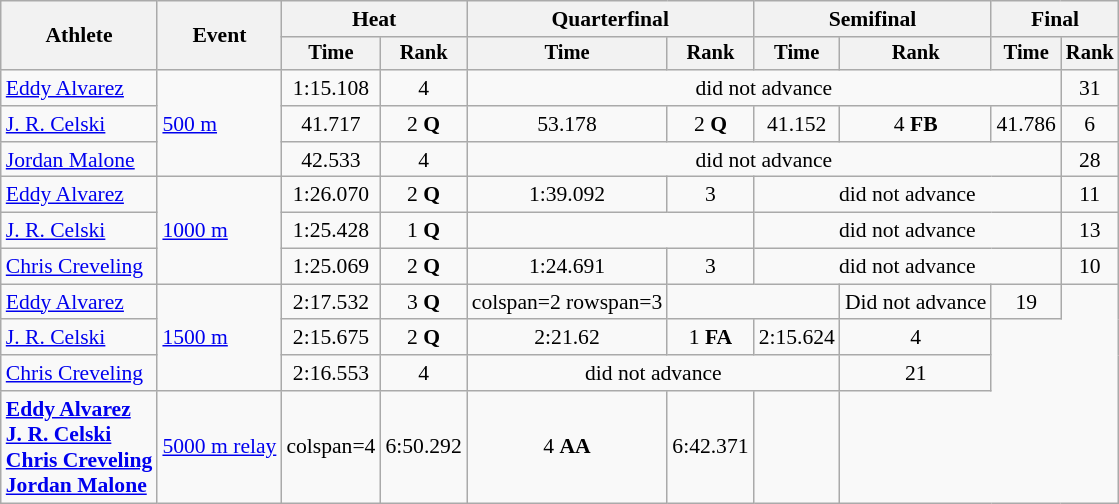<table class=wikitable style=font-size:90%;text-align:center>
<tr>
<th rowspan=2>Athlete</th>
<th rowspan=2>Event</th>
<th colspan=2>Heat</th>
<th colspan=2>Quarterfinal</th>
<th colspan=2>Semifinal</th>
<th colspan=2>Final</th>
</tr>
<tr style=font-size:95%>
<th>Time</th>
<th>Rank</th>
<th>Time</th>
<th>Rank</th>
<th>Time</th>
<th>Rank</th>
<th>Time</th>
<th>Rank</th>
</tr>
<tr>
<td align=left><a href='#'>Eddy Alvarez</a></td>
<td align=left rowspan=3><a href='#'>500 m</a></td>
<td>1:15.108</td>
<td>4</td>
<td colspan=5>did not advance</td>
<td>31</td>
</tr>
<tr>
<td align=left><a href='#'>J. R. Celski</a></td>
<td>41.717</td>
<td>2 <strong>Q</strong></td>
<td>53.178</td>
<td>2 <strong>Q</strong></td>
<td>41.152</td>
<td>4 <strong>FB</strong></td>
<td>41.786</td>
<td>6</td>
</tr>
<tr>
<td align=left><a href='#'>Jordan Malone</a></td>
<td>42.533</td>
<td>4</td>
<td colspan=5>did not advance</td>
<td>28</td>
</tr>
<tr>
<td align=left><a href='#'>Eddy Alvarez</a></td>
<td align=left rowspan=3><a href='#'>1000 m</a></td>
<td>1:26.070</td>
<td>2 <strong>Q</strong></td>
<td>1:39.092</td>
<td>3</td>
<td colspan=3>did not advance</td>
<td>11</td>
</tr>
<tr>
<td align=left><a href='#'>J. R. Celski</a></td>
<td>1:25.428</td>
<td>1 <strong>Q</strong></td>
<td colspan=2></td>
<td colspan=3>did not advance</td>
<td>13</td>
</tr>
<tr>
<td align=left><a href='#'>Chris Creveling</a></td>
<td>1:25.069</td>
<td>2 <strong>Q</strong></td>
<td>1:24.691</td>
<td>3</td>
<td colspan=3>did not advance</td>
<td>10</td>
</tr>
<tr>
<td align=left><a href='#'>Eddy Alvarez</a></td>
<td align=left rowspan=3><a href='#'>1500 m</a></td>
<td>2:17.532</td>
<td>3 <strong>Q</strong></td>
<td>colspan=2 rowspan=3 </td>
<td colspan=2></td>
<td>Did not advance</td>
<td>19</td>
</tr>
<tr>
<td align=left><a href='#'>J. R. Celski</a></td>
<td>2:15.675</td>
<td>2 <strong>Q</strong></td>
<td>2:21.62</td>
<td>1 <strong>FA</strong></td>
<td>2:15.624</td>
<td>4</td>
</tr>
<tr>
<td align=left><a href='#'>Chris Creveling</a></td>
<td>2:16.553</td>
<td>4</td>
<td colspan=3>did not advance</td>
<td>21</td>
</tr>
<tr>
<td align=left><strong><a href='#'>Eddy Alvarez</a><br><a href='#'>J. R. Celski</a><br><a href='#'>Chris Creveling</a><br><a href='#'>Jordan Malone</a></strong></td>
<td align=left><a href='#'>5000 m relay</a></td>
<td>colspan=4 </td>
<td>6:50.292</td>
<td>4 <strong>AA</strong></td>
<td>6:42.371</td>
<td></td>
</tr>
</table>
